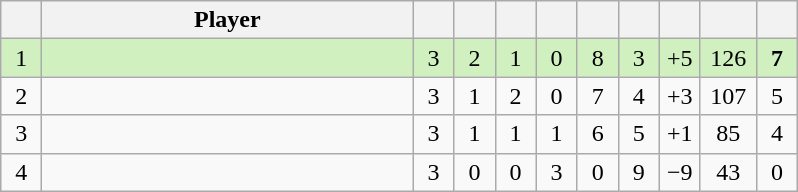<table class="wikitable" style="text-align:center; margin: 1em auto 1em auto, align:left">
<tr>
<th width=20></th>
<th width=240>Player</th>
<th width=20></th>
<th width=20></th>
<th width=20></th>
<th width=20></th>
<th width=20></th>
<th width=20></th>
<th width=20></th>
<th width=30></th>
<th width=20></th>
</tr>
<tr style="background:#D0F0C0;">
<td>1</td>
<td align=left></td>
<td>3</td>
<td>2</td>
<td>1</td>
<td>0</td>
<td>8</td>
<td>3</td>
<td>+5</td>
<td>126</td>
<td><strong>7</strong></td>
</tr>
<tr style=>
<td>2</td>
<td align=left></td>
<td>3</td>
<td>1</td>
<td>2</td>
<td>0</td>
<td>7</td>
<td>4</td>
<td>+3</td>
<td>107</td>
<td>5</td>
</tr>
<tr style=>
<td>3</td>
<td align=left></td>
<td>3</td>
<td>1</td>
<td>1</td>
<td>1</td>
<td>6</td>
<td>5</td>
<td>+1</td>
<td>85</td>
<td>4</td>
</tr>
<tr style=>
<td>4</td>
<td align=left></td>
<td>3</td>
<td>0</td>
<td>0</td>
<td>3</td>
<td>0</td>
<td>9</td>
<td>−9</td>
<td>43</td>
<td>0</td>
</tr>
</table>
